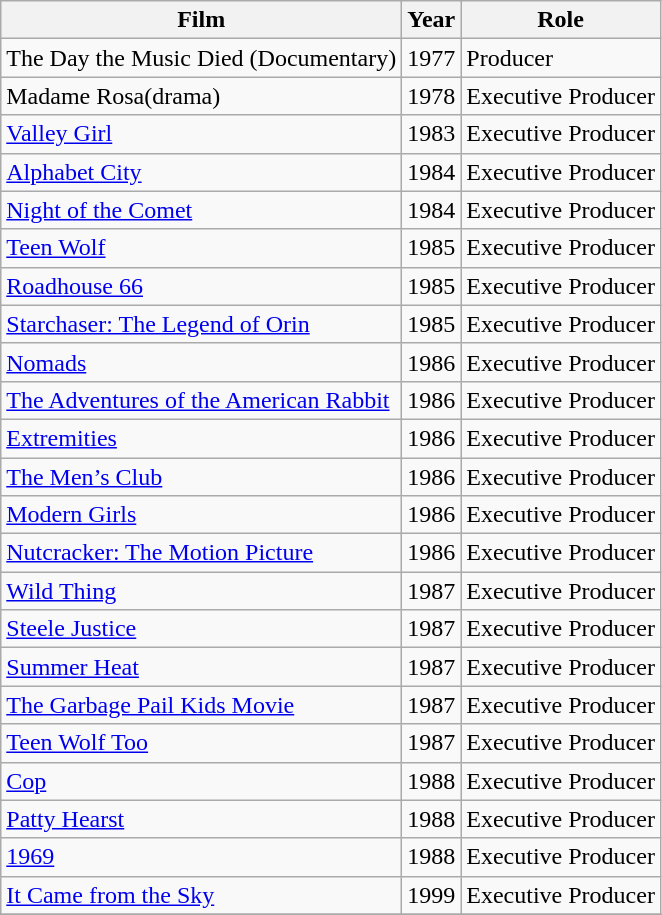<table class="wikitable">
<tr>
<th>Film</th>
<th>Year</th>
<th>Role</th>
</tr>
<tr>
<td>The Day the Music Died (Documentary)</td>
<td>1977</td>
<td>Producer</td>
</tr>
<tr>
<td>Madame Rosa(drama)</td>
<td>1978</td>
<td>Executive Producer</td>
</tr>
<tr>
<td><a href='#'>Valley Girl</a></td>
<td>1983</td>
<td>Executive Producer</td>
</tr>
<tr>
<td><a href='#'>Alphabet City</a></td>
<td>1984</td>
<td>Executive Producer</td>
</tr>
<tr>
<td><a href='#'>Night of the Comet</a></td>
<td>1984</td>
<td>Executive Producer</td>
</tr>
<tr>
<td><a href='#'>Teen Wolf</a></td>
<td>1985</td>
<td>Executive Producer</td>
</tr>
<tr>
<td><a href='#'>Roadhouse 66</a></td>
<td>1985</td>
<td>Executive Producer</td>
</tr>
<tr>
<td><a href='#'>Starchaser: The Legend of Orin</a></td>
<td>1985</td>
<td>Executive Producer</td>
</tr>
<tr>
<td><a href='#'>Nomads</a></td>
<td>1986</td>
<td>Executive Producer</td>
</tr>
<tr>
<td><a href='#'>The Adventures of the American Rabbit</a></td>
<td>1986</td>
<td>Executive Producer</td>
</tr>
<tr>
<td><a href='#'>Extremities</a></td>
<td>1986</td>
<td>Executive Producer</td>
</tr>
<tr>
<td><a href='#'>The Men’s Club</a></td>
<td>1986</td>
<td>Executive Producer</td>
</tr>
<tr>
<td><a href='#'>Modern Girls</a></td>
<td>1986</td>
<td>Executive Producer</td>
</tr>
<tr>
<td><a href='#'>Nutcracker: The Motion Picture</a></td>
<td>1986</td>
<td>Executive Producer</td>
</tr>
<tr>
<td><a href='#'>Wild Thing</a></td>
<td>1987</td>
<td>Executive Producer</td>
</tr>
<tr>
<td><a href='#'>Steele Justice</a></td>
<td>1987</td>
<td>Executive Producer</td>
</tr>
<tr>
<td><a href='#'>Summer Heat</a></td>
<td>1987</td>
<td>Executive Producer</td>
</tr>
<tr>
<td><a href='#'>The Garbage Pail Kids Movie</a></td>
<td>1987</td>
<td>Executive Producer</td>
</tr>
<tr>
<td><a href='#'>Teen Wolf Too</a></td>
<td>1987</td>
<td>Executive Producer</td>
</tr>
<tr>
<td><a href='#'>Cop</a></td>
<td>1988</td>
<td>Executive Producer</td>
</tr>
<tr>
<td><a href='#'>Patty Hearst</a></td>
<td>1988</td>
<td>Executive Producer</td>
</tr>
<tr>
<td><a href='#'>1969</a></td>
<td>1988</td>
<td>Executive Producer</td>
</tr>
<tr>
<td><a href='#'>It Came from the Sky</a></td>
<td>1999</td>
<td>Executive Producer</td>
</tr>
<tr>
</tr>
</table>
